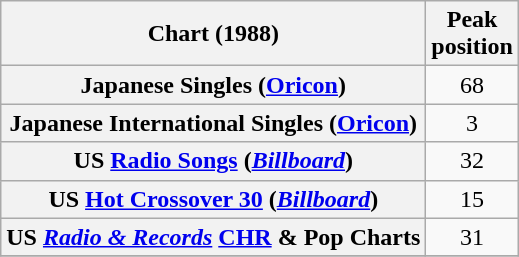<table class="wikitable sortable plainrowheaders">
<tr>
<th>Chart (1988)</th>
<th>Peak<br>position</th>
</tr>
<tr>
<th scope="row">Japanese Singles (<a href='#'>Oricon</a>)</th>
<td align="center">68</td>
</tr>
<tr>
<th scope="row">Japanese International Singles (<a href='#'>Oricon</a>)</th>
<td align="center">3</td>
</tr>
<tr>
<th scope="row">US <a href='#'>Radio Songs</a> (<a href='#'><em>Billboard</em></a>)</th>
<td align="center">32</td>
</tr>
<tr>
<th scope="row">US <a href='#'>Hot Crossover 30</a> (<a href='#'><em>Billboard</em></a>)</th>
<td align="center">15</td>
</tr>
<tr>
<th scope="row">US <em><a href='#'>Radio & Records</a></em> <a href='#'>CHR</a> & Pop Charts</th>
<td align="center">31</td>
</tr>
<tr>
</tr>
</table>
